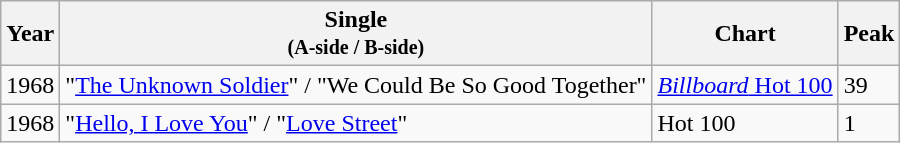<table class="wikitable">
<tr>
<th scope="col">Year</th>
<th scope="col">Single<br><small>(A-side / B-side)</small></th>
<th scope="col">Chart</th>
<th scope="col">Peak</th>
</tr>
<tr>
<td>1968</td>
<td scope="row">"<a href='#'>The Unknown Soldier</a>" / "We Could Be So Good Together"</td>
<td><a href='#'><em>Billboard</em> Hot 100</a></td>
<td>39</td>
</tr>
<tr>
<td>1968</td>
<td scope="row">"<a href='#'>Hello, I Love You</a>" / "<a href='#'>Love Street</a>"</td>
<td>Hot 100</td>
<td>1</td>
</tr>
</table>
